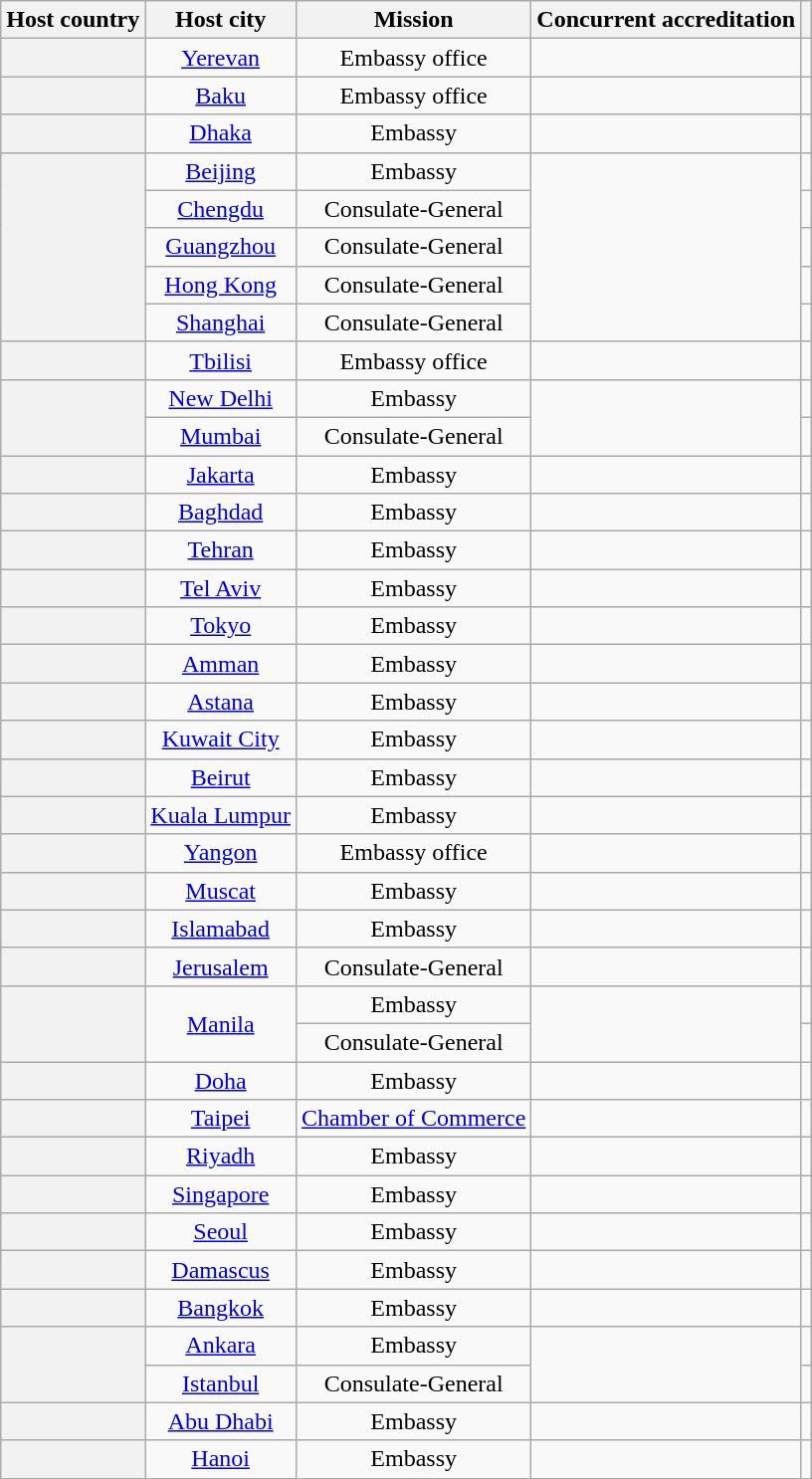<table class="wikitable plainrowheaders" style="text-align:center;">
<tr>
<th scope="col">Host country</th>
<th scope="col">Host city</th>
<th scope="col">Mission</th>
<th scope="col">Concurrent accreditation</th>
<th scope="col"></th>
</tr>
<tr>
<th scope="row"></th>
<td><a href='#'>Yerevan</a></td>
<td>Embassy office</td>
<td></td>
<td></td>
</tr>
<tr>
<th scope="row"></th>
<td><a href='#'>Baku</a></td>
<td>Embassy office</td>
<td></td>
<td></td>
</tr>
<tr>
<th scope="row"></th>
<td><a href='#'>Dhaka</a></td>
<td>Embassy</td>
<td></td>
<td></td>
</tr>
<tr>
<th scope="row" rowspan="5"></th>
<td><a href='#'>Beijing</a></td>
<td>Embassy</td>
<td rowspan="5"></td>
<td></td>
</tr>
<tr>
<td><a href='#'>Chengdu</a></td>
<td>Consulate-General</td>
<td></td>
</tr>
<tr>
<td><a href='#'>Guangzhou</a></td>
<td>Consulate-General</td>
<td></td>
</tr>
<tr>
<td><a href='#'>Hong Kong</a></td>
<td>Consulate-General</td>
<td></td>
</tr>
<tr>
<td><a href='#'>Shanghai</a></td>
<td>Consulate-General</td>
<td></td>
</tr>
<tr>
<th scope="row"></th>
<td><a href='#'>Tbilisi</a></td>
<td>Embassy office</td>
<td></td>
<td></td>
</tr>
<tr>
<th scope="row" rowspan="2"></th>
<td><a href='#'>New Delhi</a></td>
<td>Embassy</td>
<td rowspan="2"></td>
<td></td>
</tr>
<tr>
<td><a href='#'>Mumbai</a></td>
<td>Consulate-General</td>
<td></td>
</tr>
<tr>
<th scope="row"></th>
<td><a href='#'>Jakarta</a></td>
<td>Embassy</td>
<td></td>
<td></td>
</tr>
<tr>
<th scope="row"></th>
<td><a href='#'>Baghdad</a></td>
<td>Embassy</td>
<td></td>
<td></td>
</tr>
<tr>
<th scope="row"></th>
<td><a href='#'>Tehran</a></td>
<td>Embassy</td>
<td></td>
<td></td>
</tr>
<tr>
<th scope="row"></th>
<td><a href='#'>Tel Aviv</a></td>
<td>Embassy</td>
<td></td>
<td></td>
</tr>
<tr>
<th scope="row"></th>
<td><a href='#'>Tokyo</a></td>
<td>Embassy</td>
<td></td>
<td></td>
</tr>
<tr>
<th scope="row"></th>
<td><a href='#'>Amman</a></td>
<td>Embassy</td>
<td></td>
<td></td>
</tr>
<tr>
<th scope="row"></th>
<td><a href='#'>Astana</a></td>
<td>Embassy</td>
<td></td>
<td></td>
</tr>
<tr>
<th scope="row"></th>
<td><a href='#'>Kuwait City</a></td>
<td>Embassy</td>
<td></td>
<td></td>
</tr>
<tr>
<th scope="row"></th>
<td><a href='#'>Beirut</a></td>
<td>Embassy</td>
<td></td>
<td></td>
</tr>
<tr>
<th scope="row"></th>
<td><a href='#'>Kuala Lumpur</a></td>
<td>Embassy</td>
<td></td>
<td></td>
</tr>
<tr>
<th scope="row"></th>
<td><a href='#'>Yangon</a></td>
<td>Embassy office</td>
<td></td>
<td></td>
</tr>
<tr>
<th scope="row"></th>
<td><a href='#'>Muscat</a></td>
<td>Embassy</td>
<td></td>
<td></td>
</tr>
<tr>
<th scope="row"></th>
<td><a href='#'>Islamabad</a></td>
<td>Embassy</td>
<td></td>
<td></td>
</tr>
<tr>
<th scope="row"></th>
<td><a href='#'>Jerusalem</a></td>
<td>Consulate-General</td>
<td></td>
<td></td>
</tr>
<tr>
<th scope="row" rowspan="2"></th>
<td rowspan="2"><a href='#'>Manila</a></td>
<td>Embassy</td>
<td rowspan="2"></td>
<td></td>
</tr>
<tr>
<td>Consulate-General</td>
<td></td>
</tr>
<tr>
<th scope="row"></th>
<td><a href='#'>Doha</a></td>
<td>Embassy</td>
<td></td>
<td></td>
</tr>
<tr>
<th scope="row"></th>
<td><a href='#'>Taipei</a></td>
<td><a href='#'>Chamber of Commerce</a></td>
<td></td>
<td></td>
</tr>
<tr>
<th scope="row"></th>
<td><a href='#'>Riyadh</a></td>
<td>Embassy</td>
<td></td>
<td></td>
</tr>
<tr>
<th scope="row"></th>
<td><a href='#'>Singapore</a></td>
<td>Embassy</td>
<td></td>
<td></td>
</tr>
<tr>
<th scope="row"></th>
<td><a href='#'>Seoul</a></td>
<td>Embassy</td>
<td></td>
<td></td>
</tr>
<tr>
<th scope="row"></th>
<td><a href='#'>Damascus</a></td>
<td>Embassy</td>
<td></td>
<td></td>
</tr>
<tr>
<th scope="row"></th>
<td><a href='#'>Bangkok</a></td>
<td>Embassy</td>
<td></td>
<td></td>
</tr>
<tr>
<th scope="row" rowspan="2"></th>
<td><a href='#'>Ankara</a></td>
<td>Embassy</td>
<td rowspan="2"></td>
<td></td>
</tr>
<tr>
<td><a href='#'>Istanbul</a></td>
<td>Consulate-General</td>
<td></td>
</tr>
<tr>
<th scope="row"></th>
<td><a href='#'>Abu Dhabi</a></td>
<td>Embassy</td>
<td></td>
<td></td>
</tr>
<tr>
<th scope="row"></th>
<td><a href='#'>Hanoi</a></td>
<td>Embassy</td>
<td></td>
<td></td>
</tr>
</table>
